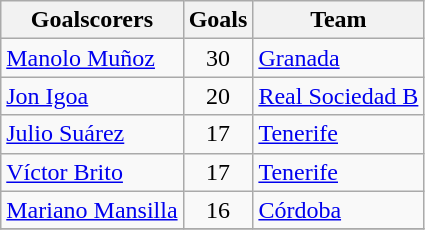<table class="wikitable sortable">
<tr>
<th>Goalscorers</th>
<th>Goals</th>
<th>Team</th>
</tr>
<tr>
<td> <a href='#'>Manolo Muñoz</a></td>
<td style="text-align:center;">30</td>
<td><a href='#'>Granada</a></td>
</tr>
<tr>
<td> <a href='#'>Jon Igoa</a></td>
<td style="text-align:center;">20</td>
<td><a href='#'>Real Sociedad B</a></td>
</tr>
<tr>
<td> <a href='#'>Julio Suárez</a></td>
<td style="text-align:center;">17</td>
<td><a href='#'>Tenerife</a></td>
</tr>
<tr>
<td> <a href='#'>Víctor Brito</a></td>
<td style="text-align:center;">17</td>
<td><a href='#'>Tenerife</a></td>
</tr>
<tr>
<td> <a href='#'>Mariano Mansilla</a></td>
<td style="text-align:center;">16</td>
<td><a href='#'>Córdoba</a></td>
</tr>
<tr>
</tr>
</table>
